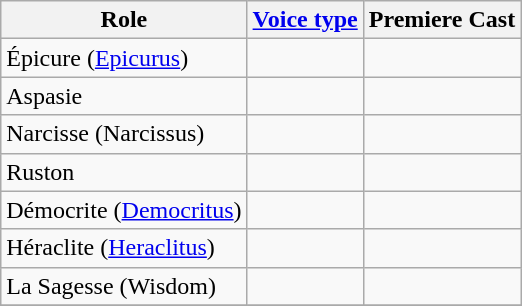<table class="wikitable">
<tr>
<th>Role</th>
<th><a href='#'>Voice type</a></th>
<th>Premiere Cast</th>
</tr>
<tr>
<td>Épicure (<a href='#'>Epicurus</a>)</td>
<td></td>
<td></td>
</tr>
<tr>
<td>Aspasie</td>
<td></td>
<td></td>
</tr>
<tr>
<td>Narcisse (Narcissus)</td>
<td></td>
<td></td>
</tr>
<tr>
<td>Ruston</td>
<td></td>
<td></td>
</tr>
<tr>
<td>Démocrite (<a href='#'>Democritus</a>)</td>
<td></td>
<td></td>
</tr>
<tr>
<td>Héraclite (<a href='#'>Heraclitus</a>)</td>
<td></td>
<td></td>
</tr>
<tr>
<td>La Sagesse (Wisdom)</td>
<td></td>
<td></td>
</tr>
<tr>
</tr>
</table>
